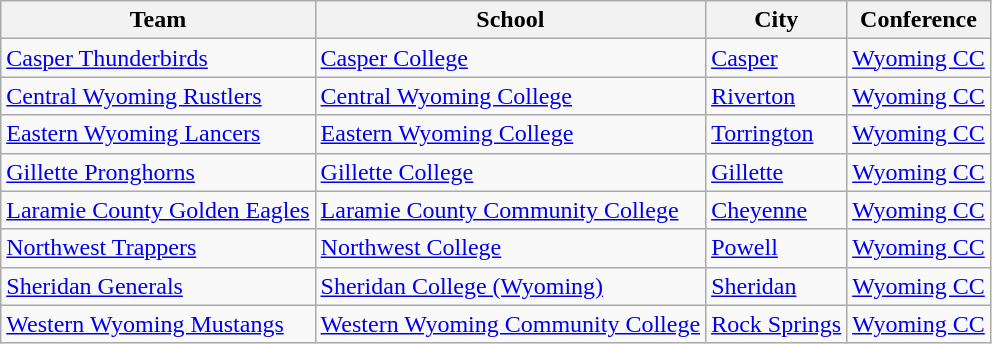<table class="sortable wikitable">
<tr>
<th>Team</th>
<th>School</th>
<th>City</th>
<th>Conference</th>
</tr>
<tr>
<td><a href='#'>Casper Thunderbirds</a></td>
<td><a href='#'>Casper College</a></td>
<td><a href='#'>Casper</a></td>
<td><a href='#'>Wyoming CC</a></td>
</tr>
<tr>
<td><a href='#'>Central Wyoming Rustlers</a></td>
<td><a href='#'>Central Wyoming College</a></td>
<td><a href='#'>Riverton</a></td>
<td><a href='#'>Wyoming CC</a></td>
</tr>
<tr>
<td><a href='#'>Eastern Wyoming Lancers</a></td>
<td><a href='#'>Eastern Wyoming College</a></td>
<td><a href='#'>Torrington</a></td>
<td><a href='#'>Wyoming CC</a></td>
</tr>
<tr>
<td><a href='#'>Gillette Pronghorns</a></td>
<td><a href='#'>Gillette College</a></td>
<td><a href='#'>Gillette</a></td>
<td><a href='#'>Wyoming CC</a></td>
</tr>
<tr>
<td><a href='#'>Laramie County Golden Eagles</a></td>
<td><a href='#'>Laramie County Community College</a></td>
<td><a href='#'>Cheyenne</a></td>
<td><a href='#'>Wyoming CC</a></td>
</tr>
<tr>
<td><a href='#'>Northwest Trappers</a></td>
<td><a href='#'>Northwest College</a></td>
<td><a href='#'>Powell</a></td>
<td><a href='#'>Wyoming CC</a></td>
</tr>
<tr>
<td><a href='#'>Sheridan Generals</a></td>
<td><a href='#'>Sheridan College (Wyoming)</a></td>
<td><a href='#'>Sheridan</a></td>
<td><a href='#'>Wyoming CC</a></td>
</tr>
<tr>
<td><a href='#'>Western Wyoming Mustangs</a></td>
<td><a href='#'>Western Wyoming Community College</a></td>
<td><a href='#'>Rock Springs</a></td>
<td><a href='#'>Wyoming CC</a></td>
</tr>
</table>
